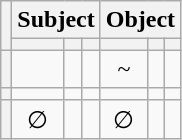<table class=wikitable style=text-align:center>
<tr>
<th rowspan=2></th>
<th colspan=3>Subject</th>
<th colspan=3>Object</th>
</tr>
<tr>
<th></th>
<th></th>
<th></th>
<th></th>
<th></th>
<th></th>
</tr>
<tr>
<th></th>
<td></td>
<td></td>
<td></td>
<td> ~ </td>
<td></td>
<td></td>
</tr>
<tr>
<th></th>
<td></td>
<td></td>
<td></td>
<td></td>
<td></td>
<td></td>
</tr>
<tr>
<th></th>
<td>∅</td>
<td></td>
<td></td>
<td>∅</td>
<td></td>
<td></td>
</tr>
</table>
